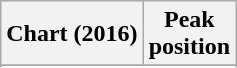<table class="wikitable sortable plainrowheaders" style="text-align:center">
<tr>
<th scope="col">Chart (2016)</th>
<th scope="col">Peak<br> position</th>
</tr>
<tr>
</tr>
<tr>
</tr>
</table>
